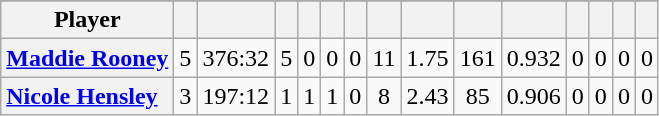<table class="wikitable sortable" style="text-align:center">
<tr>
</tr>
<tr>
<th scope="col">Player</th>
<th scope="col"></th>
<th scope="col"></th>
<th scope="col"></th>
<th scope="col"></th>
<th scope="col"></th>
<th scope="col"></th>
<th scope="col"></th>
<th scope="col"></th>
<th scope="col"></th>
<th scope="col"></th>
<th scope="col"></th>
<th scope="col"></th>
<th scope="col"></th>
<th scope="col"></th>
</tr>
<tr>
<th scope="row" style="text-align:left;"><a href='#'>Maddie Rooney</a></th>
<td>5</td>
<td>376:32</td>
<td>5</td>
<td>0</td>
<td>0</td>
<td>0</td>
<td>11</td>
<td>1.75</td>
<td>161</td>
<td>0.932</td>
<td>0</td>
<td>0</td>
<td>0</td>
<td>0</td>
</tr>
<tr>
<th scope="row" style="text-align:left;"><a href='#'>Nicole Hensley</a></th>
<td>3</td>
<td>197:12</td>
<td>1</td>
<td>1</td>
<td>1</td>
<td>0</td>
<td>8</td>
<td>2.43</td>
<td>85</td>
<td>0.906</td>
<td>0</td>
<td>0</td>
<td>0</td>
<td>0</td>
</tr>
</table>
